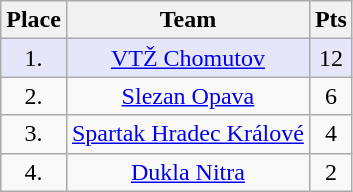<table class="wikitable">
<tr>
<th>Place</th>
<th>Team</th>
<th>Pts</th>
</tr>
<tr align="center" bgcolor="#e6e6fa">
<td>1.</td>
<td><a href='#'>VTŽ Chomutov</a></td>
<td>12</td>
</tr>
<tr align="center">
<td>2.</td>
<td><a href='#'>Slezan Opava</a></td>
<td>6</td>
</tr>
<tr align="center">
<td>3.</td>
<td><a href='#'>Spartak Hradec Králové</a></td>
<td>4</td>
</tr>
<tr align="center">
<td>4.</td>
<td><a href='#'>Dukla Nitra</a></td>
<td>2</td>
</tr>
</table>
